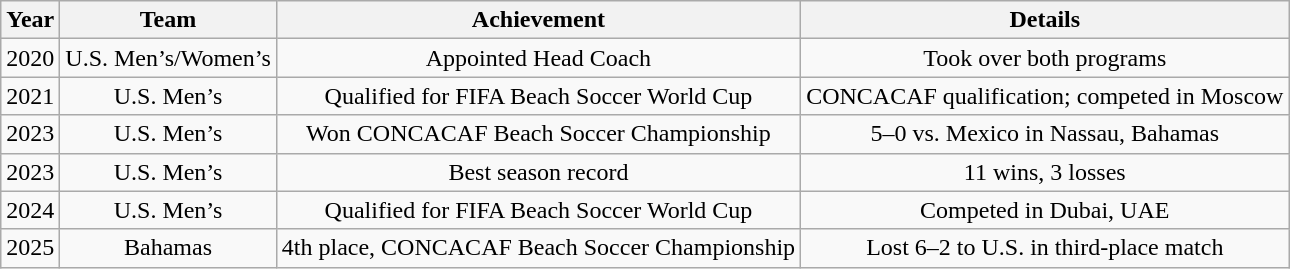<table class="wikitable" style="text-align: center;">
<tr>
<th>Year</th>
<th>Team</th>
<th>Achievement</th>
<th>Details</th>
</tr>
<tr>
<td>2020</td>
<td>U.S. Men’s/Women’s</td>
<td>Appointed Head Coach</td>
<td>Took over both programs</td>
</tr>
<tr>
<td>2021</td>
<td>U.S. Men’s</td>
<td>Qualified for FIFA Beach Soccer World Cup</td>
<td>CONCACAF qualification; competed in Moscow</td>
</tr>
<tr>
<td>2023</td>
<td>U.S. Men’s</td>
<td>Won CONCACAF Beach Soccer Championship</td>
<td>5–0 vs. Mexico in Nassau, Bahamas</td>
</tr>
<tr>
<td>2023</td>
<td>U.S. Men’s</td>
<td>Best season record</td>
<td>11 wins, 3 losses</td>
</tr>
<tr>
<td>2024</td>
<td>U.S. Men’s</td>
<td>Qualified for FIFA Beach Soccer World Cup</td>
<td>Competed in Dubai, UAE</td>
</tr>
<tr>
<td>2025</td>
<td>Bahamas</td>
<td>4th place, CONCACAF Beach Soccer Championship</td>
<td>Lost 6–2 to U.S. in third-place match</td>
</tr>
</table>
